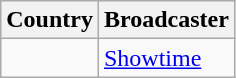<table class="wikitable">
<tr>
<th align=center>Country</th>
<th align=center>Broadcaster</th>
</tr>
<tr>
<td></td>
<td><a href='#'>Showtime</a></td>
</tr>
</table>
